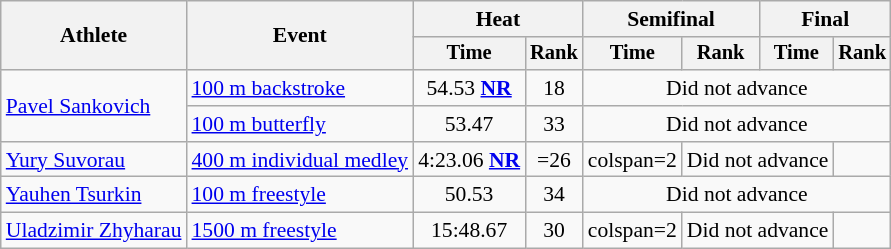<table class=wikitable style="font-size:90%">
<tr>
<th rowspan="2">Athlete</th>
<th rowspan="2">Event</th>
<th colspan="2">Heat</th>
<th colspan="2">Semifinal</th>
<th colspan="2">Final</th>
</tr>
<tr style="font-size:95%">
<th>Time</th>
<th>Rank</th>
<th>Time</th>
<th>Rank</th>
<th>Time</th>
<th>Rank</th>
</tr>
<tr align=center>
<td align=left rowspan=2><a href='#'>Pavel Sankovich</a></td>
<td align=left><a href='#'>100 m backstroke</a></td>
<td>54.53 <strong><a href='#'>NR</a></strong></td>
<td>18</td>
<td colspan=4>Did not advance</td>
</tr>
<tr align=center>
<td align=left><a href='#'>100 m butterfly</a></td>
<td>53.47</td>
<td>33</td>
<td colspan=4>Did not advance</td>
</tr>
<tr align=center>
<td align=left><a href='#'>Yury Suvorau</a></td>
<td align=left><a href='#'>400 m individual medley</a></td>
<td>4:23.06 <strong><a href='#'>NR</a></strong></td>
<td>=26</td>
<td>colspan=2 </td>
<td colspan=2>Did not advance</td>
</tr>
<tr align=center>
<td align=left><a href='#'>Yauhen Tsurkin</a></td>
<td align=left><a href='#'>100 m freestyle</a></td>
<td>50.53</td>
<td>34</td>
<td colspan=4>Did not advance</td>
</tr>
<tr align=center>
<td align=left><a href='#'>Uladzimir Zhyharau</a></td>
<td align=left><a href='#'>1500 m freestyle</a></td>
<td>15:48.67</td>
<td>30</td>
<td>colspan=2 </td>
<td colspan=2>Did not advance</td>
</tr>
</table>
